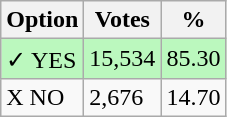<table class="wikitable">
<tr>
<th>Option</th>
<th>Votes</th>
<th>%</th>
</tr>
<tr>
<td style=background:#bbf8be>✓ YES</td>
<td style=background:#bbf8be>15,534</td>
<td style=background:#bbf8be>85.30</td>
</tr>
<tr>
<td>X NO</td>
<td>2,676</td>
<td>14.70</td>
</tr>
</table>
